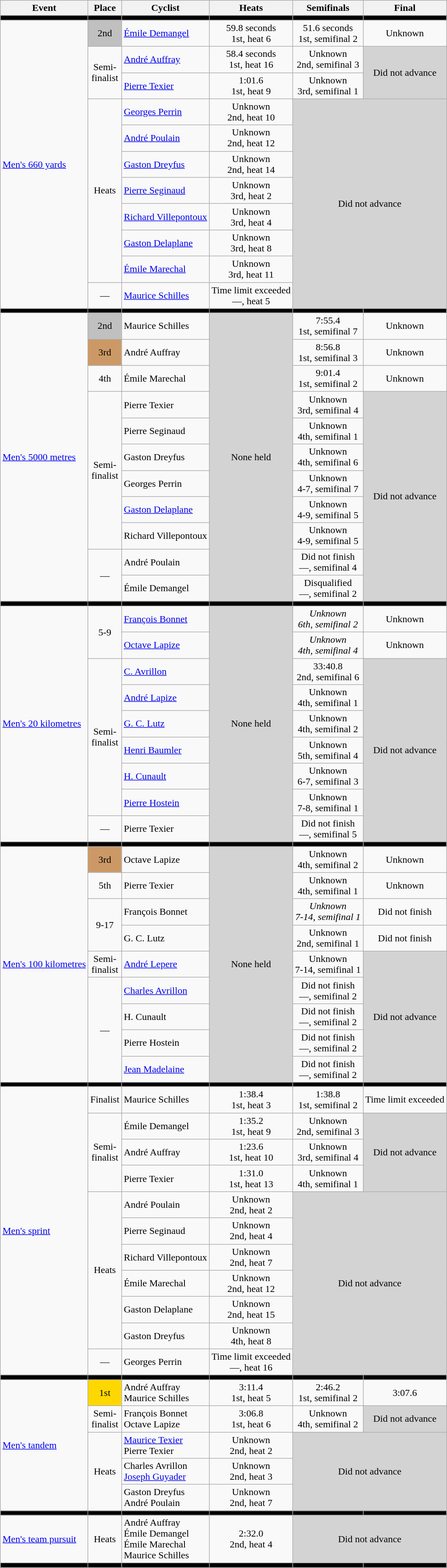<table class=wikitable>
<tr>
<th>Event</th>
<th>Place</th>
<th>Cyclist</th>
<th>Heats</th>
<th>Semifinals</th>
<th>Final</th>
</tr>
<tr bgcolor=black>
<td></td>
<td></td>
<td></td>
<td></td>
<td></td>
<td></td>
</tr>
<tr align=center>
<td rowspan=11 align=left><a href='#'>Men's 660 yards</a></td>
<td bgcolor=silver>2nd</td>
<td align=left><a href='#'>Émile Demangel</a></td>
<td>59.8 seconds <br> 1st, heat 6</td>
<td>51.6 seconds <br> 1st, semifinal 2</td>
<td>Unknown</td>
</tr>
<tr align=center>
<td rowspan=2>Semi-<br>finalist</td>
<td align=left><a href='#'>André Auffray</a></td>
<td>58.4 seconds <br> 1st, heat 16</td>
<td>Unknown <br> 2nd, semifinal 3</td>
<td rowspan=2 bgcolor=lightgray>Did not advance</td>
</tr>
<tr align=center>
<td align=left><a href='#'>Pierre Texier</a></td>
<td>1:01.6 <br> 1st, heat 9</td>
<td>Unknown <br> 3rd, semifinal 1</td>
</tr>
<tr align=center>
<td rowspan=7>Heats</td>
<td align=left><a href='#'>Georges Perrin</a></td>
<td>Unknown <br> 2nd, heat 10</td>
<td rowspan=8 colspan=2 bgcolor=lightgray>Did not advance</td>
</tr>
<tr align=center>
<td align=left><a href='#'>André Poulain</a></td>
<td>Unknown <br> 2nd, heat 12</td>
</tr>
<tr align=center>
<td align=left><a href='#'>Gaston Dreyfus</a></td>
<td>Unknown <br> 2nd, heat 14</td>
</tr>
<tr align=center>
<td align=left><a href='#'>Pierre Seginaud</a></td>
<td>Unknown <br> 3rd, heat 2</td>
</tr>
<tr align=center>
<td align=left><a href='#'>Richard Villepontoux</a></td>
<td>Unknown <br> 3rd, heat 4</td>
</tr>
<tr align=center>
<td align=left><a href='#'>Gaston Delaplane</a></td>
<td>Unknown <br> 3rd, heat 8</td>
</tr>
<tr align=center>
<td align=left><a href='#'>Émile Marechal</a></td>
<td>Unknown <br> 3rd, heat 11</td>
</tr>
<tr align=center>
<td>—</td>
<td align=left><a href='#'>Maurice Schilles</a></td>
<td>Time limit exceeded <br> —, heat 5</td>
</tr>
<tr bgcolor=black>
<td></td>
<td></td>
<td></td>
<td></td>
<td></td>
<td></td>
</tr>
<tr align=center>
<td rowspan=11 align=left><a href='#'>Men's 5000 metres</a></td>
<td bgcolor=silver>2nd</td>
<td align=left>Maurice Schilles</td>
<td rowspan=11 bgcolor=lightgray>None held</td>
<td>7:55.4 <br> 1st, semifinal 7</td>
<td>Unknown</td>
</tr>
<tr align=center>
<td bgcolor=cc9966>3rd</td>
<td align=left>André Auffray</td>
<td>8:56.8 <br> 1st, semifinal 3</td>
<td>Unknown</td>
</tr>
<tr align=center>
<td>4th</td>
<td align=left>Émile Marechal</td>
<td>9:01.4 <br> 1st, semifinal 2</td>
<td>Unknown</td>
</tr>
<tr align=center>
<td rowspan=6>Semi-<br>finalist</td>
<td align=left>Pierre Texier</td>
<td>Unknown <br> 3rd, semifinal 4</td>
<td rowspan=8 bgcolor=lightgray>Did not advance</td>
</tr>
<tr align=center>
<td align=left>Pierre Seginaud</td>
<td>Unknown <br> 4th, semifinal 1</td>
</tr>
<tr align=center>
<td align=left>Gaston Dreyfus</td>
<td>Unknown <br> 4th, semifinal 6</td>
</tr>
<tr align=center>
<td align=left>Georges Perrin</td>
<td>Unknown <br> 4-7, semifinal 7</td>
</tr>
<tr align=center>
<td align=left><a href='#'>Gaston Delaplane</a></td>
<td>Unknown <br> 4-9, semifinal 5</td>
</tr>
<tr align=center>
<td align=left>Richard Villepontoux</td>
<td>Unknown <br> 4-9, semifinal 5</td>
</tr>
<tr align=center>
<td rowspan=2>—</td>
<td align=left>André Poulain</td>
<td>Did not finish <br> —, semifinal 4</td>
</tr>
<tr align=center>
<td align=left>Émile Demangel</td>
<td>Disqualified <br> —, semifinal 2</td>
</tr>
<tr bgcolor=black>
<td></td>
<td></td>
<td></td>
<td></td>
<td></td>
<td></td>
</tr>
<tr align=center>
<td rowspan=9 align=left><a href='#'>Men's 20 kilometres</a></td>
<td rowspan=2>5-9</td>
<td align=left><a href='#'>François Bonnet</a></td>
<td rowspan=9 bgcolor=lightgray>None held</td>
<td><em>Unknown</em> <br> <em>6th, semifinal 2</em></td>
<td>Unknown</td>
</tr>
<tr align=center>
<td align=left><a href='#'>Octave Lapize</a></td>
<td><em>Unknown</em> <br> <em>4th, semifinal 4</em></td>
<td>Unknown</td>
</tr>
<tr align=center>
<td rowspan=6>Semi-<br>finalist</td>
<td align=left><a href='#'>C. Avrillon</a></td>
<td>33:40.8 <br> 2nd, semifinal 6</td>
<td rowspan=7 bgcolor=lightgray>Did not advance</td>
</tr>
<tr align=center>
<td align=left><a href='#'>André Lapize</a></td>
<td>Unknown <br> 4th, semifinal 1</td>
</tr>
<tr align=center>
<td align=left><a href='#'>G. C. Lutz</a></td>
<td>Unknown <br> 4th, semifinal 2</td>
</tr>
<tr align=center>
<td align=left><a href='#'>Henri Baumler</a></td>
<td>Unknown <br> 5th, semifinal 4</td>
</tr>
<tr align=center>
<td align=left><a href='#'>H. Cunault</a></td>
<td>Unknown <br> 6-7, semifinal 3</td>
</tr>
<tr align=center>
<td align=left><a href='#'>Pierre Hostein</a></td>
<td>Unknown <br> 7-8, semifinal 1</td>
</tr>
<tr align=center>
<td>—</td>
<td align=left>Pierre Texier</td>
<td>Did not finish <br> —, semifinal 5</td>
</tr>
<tr bgcolor=black>
<td></td>
<td></td>
<td></td>
<td></td>
<td></td>
<td></td>
</tr>
<tr align=center>
<td rowspan=9 align=left><a href='#'>Men's 100 kilometres</a></td>
<td bgcolor=cc9966>3rd</td>
<td align=left>Octave Lapize</td>
<td rowspan=9 bgcolor=lightgray>None held</td>
<td>Unknown <br> 4th, semifinal 2</td>
<td>Unknown</td>
</tr>
<tr align=center>
<td>5th</td>
<td align=left>Pierre Texier</td>
<td>Unknown <br> 4th, semifinal 1</td>
<td>Unknown</td>
</tr>
<tr align=center>
<td rowspan=2>9-17</td>
<td align=left>François Bonnet</td>
<td><em>Unknown</em> <br> <em>7-14, semifinal 1</em></td>
<td>Did not finish</td>
</tr>
<tr align=center>
<td align=left>G. C. Lutz</td>
<td>Unknown <br> 2nd, semifinal 1</td>
<td>Did not finish</td>
</tr>
<tr align=center>
<td>Semi-<br>finalist</td>
<td align=left><a href='#'>André Lepere</a></td>
<td>Unknown <br> 7-14, semifinal 1</td>
<td rowspan=5 bgcolor=lightgray>Did not advance</td>
</tr>
<tr align=center>
<td rowspan=4>—</td>
<td align=left><a href='#'>Charles Avrillon</a></td>
<td>Did not finish <br> —, semifinal 2</td>
</tr>
<tr align=center>
<td align=left>H. Cunault</td>
<td>Did not finish <br> —, semifinal 2</td>
</tr>
<tr align=center>
<td align=left>Pierre Hostein</td>
<td>Did not finish <br> —, semifinal 2</td>
</tr>
<tr align=center>
<td align=left><a href='#'>Jean Madelaine</a></td>
<td>Did not finish <br> —, semifinal 2</td>
</tr>
<tr bgcolor=black>
<td></td>
<td></td>
<td></td>
<td></td>
<td></td>
<td></td>
</tr>
<tr align=center>
<td rowspan=11 align=left><a href='#'>Men's sprint</a></td>
<td>Finalist</td>
<td align=left>Maurice Schilles</td>
<td>1:38.4 <br> 1st, heat 3</td>
<td>1:38.8 <br> 1st, semifinal 2</td>
<td>Time limit exceeded</td>
</tr>
<tr align=center>
<td rowspan=3>Semi-<br>finalist</td>
<td align=left>Émile Demangel</td>
<td>1:35.2 <br> 1st, heat 9</td>
<td>Unknown <br> 2nd, semifinal 3</td>
<td rowspan=3 bgcolor=lightgray>Did not advance</td>
</tr>
<tr align=center>
<td align=left>André Auffray</td>
<td>1:23.6 <br> 1st, heat 10</td>
<td>Unknown <br> 3rd, semifinal 4</td>
</tr>
<tr align=center>
<td align=left>Pierre Texier</td>
<td>1:31.0 <br> 1st, heat 13</td>
<td>Unknown <br> 4th, semifinal 1</td>
</tr>
<tr align=center>
<td rowspan=6>Heats</td>
<td align=left>André Poulain</td>
<td>Unknown <br> 2nd, heat 2</td>
<td rowspan=7 colspan=2 bgcolor=lightgray>Did not advance</td>
</tr>
<tr align=center>
<td align=left>Pierre Seginaud</td>
<td>Unknown <br> 2nd, heat 4</td>
</tr>
<tr align=center>
<td align=left>Richard Villepontoux</td>
<td>Unknown <br> 2nd, heat 7</td>
</tr>
<tr align=center>
<td align=left>Émile Marechal</td>
<td>Unknown <br> 2nd, heat 12</td>
</tr>
<tr align=center>
<td align=left>Gaston Delaplane</td>
<td>Unknown <br> 2nd, heat 15</td>
</tr>
<tr align=center>
<td align=left>Gaston Dreyfus</td>
<td>Unknown <br> 4th, heat 8</td>
</tr>
<tr align=center>
<td>—</td>
<td align=left>Georges Perrin</td>
<td>Time limit exceeded <br> —, heat 16</td>
</tr>
<tr bgcolor=black>
<td></td>
<td></td>
<td></td>
<td></td>
<td></td>
<td></td>
</tr>
<tr align=center>
<td rowspan=5 align=left><a href='#'>Men's tandem</a></td>
<td bgcolor=gold>1st</td>
<td align=left>André Auffray <br> Maurice Schilles</td>
<td>3:11.4 <br> 1st, heat 5</td>
<td>2:46.2 <br> 1st, semifinal 2</td>
<td>3:07.6</td>
</tr>
<tr align=center>
<td>Semi-<br>finalist</td>
<td align=left>François Bonnet <br> Octave Lapize</td>
<td>3:06.8 <br> 1st, heat 6</td>
<td>Unknown <br> 4th, semifinal 2</td>
<td bgcolor=lightgray>Did not advance</td>
</tr>
<tr align=center>
<td rowspan=3>Heats</td>
<td align=left><a href='#'>Maurice Texier</a> <br> Pierre Texier</td>
<td>Unknown <br> 2nd, heat 2</td>
<td rowspan=3 colspan=2 bgcolor=lightgray>Did not advance</td>
</tr>
<tr align=center>
<td align=left>Charles Avrillon <br> <a href='#'>Joseph Guyader</a></td>
<td>Unknown <br> 2nd, heat 3</td>
</tr>
<tr align=center>
<td align=left>Gaston Dreyfus <br> André Poulain</td>
<td>Unknown <br> 2nd, heat 7</td>
</tr>
<tr bgcolor=black>
<td></td>
<td></td>
<td></td>
<td></td>
<td></td>
<td></td>
</tr>
<tr align=center>
<td align=left><a href='#'>Men's team pursuit</a></td>
<td>Heats</td>
<td align=left>André Auffray <br> Émile Demangel <br> Émile Marechal <br> Maurice Schilles</td>
<td>2:32.0 <br> 2nd, heat 4</td>
<td colspan=2 bgcolor=lightgray>Did not advance</td>
</tr>
<tr bgcolor=black>
<td></td>
<td></td>
<td></td>
<td></td>
<td></td>
<td></td>
</tr>
</table>
